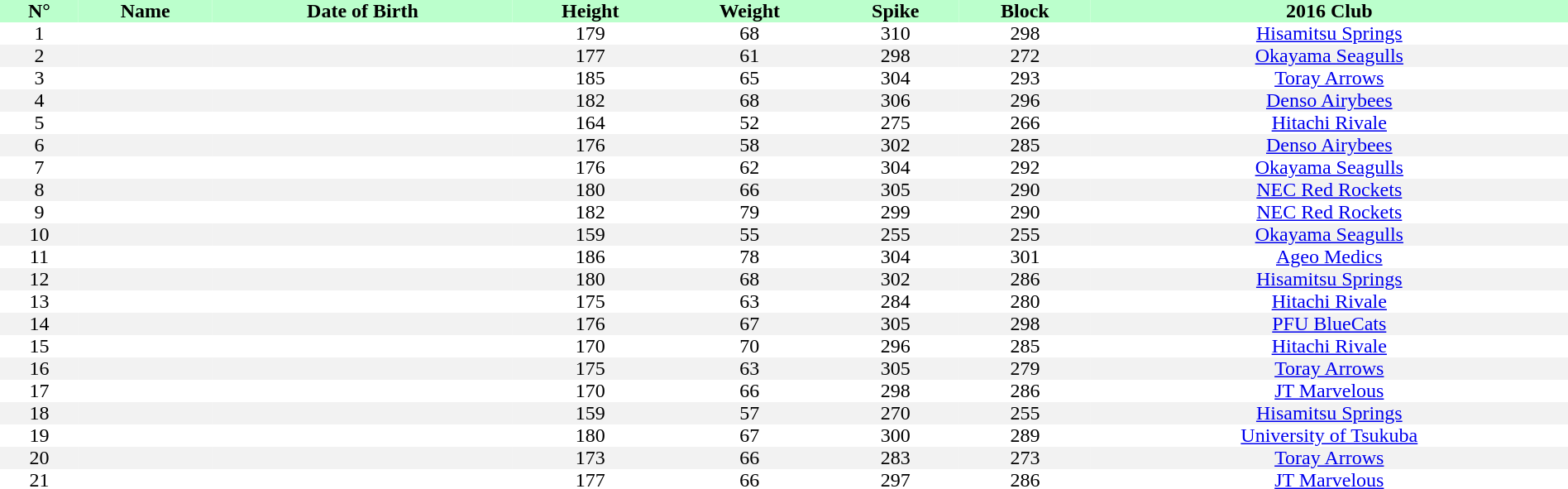<table style="text-align:center; border:none;" cellpadding=0 cellspacing=0 width=100%>
<tr style="background: #bbffcc;">
<th width="5%">N°</th>
<th>Name</th>
<th>Date of Birth</th>
<th>Height</th>
<th>Weight</th>
<th>Spike</th>
<th>Block</th>
<th>2016 Club</th>
</tr>
<tr>
<td>1</td>
<td></td>
<td></td>
<td>179</td>
<td>68</td>
<td>310</td>
<td>298</td>
<td><a href='#'>Hisamitsu Springs</a></td>
</tr>
<tr bgcolor="#f2f2f2">
<td>2</td>
<td></td>
<td></td>
<td>177</td>
<td>61</td>
<td>298</td>
<td>272</td>
<td><a href='#'>Okayama Seagulls</a></td>
</tr>
<tr>
<td>3</td>
<td></td>
<td></td>
<td>185</td>
<td>65</td>
<td>304</td>
<td>293</td>
<td><a href='#'>Toray Arrows</a></td>
</tr>
<tr bgcolor="#f2f2f2">
<td>4</td>
<td></td>
<td></td>
<td>182</td>
<td>68</td>
<td>306</td>
<td>296</td>
<td><a href='#'>Denso Airybees</a></td>
</tr>
<tr>
<td>5</td>
<td></td>
<td></td>
<td>164</td>
<td>52</td>
<td>275</td>
<td>266</td>
<td><a href='#'>Hitachi Rivale</a></td>
</tr>
<tr bgcolor="#f2f2f2">
<td>6</td>
<td></td>
<td></td>
<td>176</td>
<td>58</td>
<td>302</td>
<td>285</td>
<td><a href='#'>Denso Airybees</a></td>
</tr>
<tr>
<td>7</td>
<td></td>
<td></td>
<td>176</td>
<td>62</td>
<td>304</td>
<td>292</td>
<td><a href='#'>Okayama Seagulls</a></td>
</tr>
<tr bgcolor="#f2f2f2">
<td>8</td>
<td></td>
<td></td>
<td>180</td>
<td>66</td>
<td>305</td>
<td>290</td>
<td><a href='#'>NEC Red Rockets</a></td>
</tr>
<tr>
<td>9</td>
<td></td>
<td></td>
<td>182</td>
<td>79</td>
<td>299</td>
<td>290</td>
<td><a href='#'>NEC Red Rockets</a></td>
</tr>
<tr bgcolor="#f2f2f2">
<td>10</td>
<td></td>
<td></td>
<td>159</td>
<td>55</td>
<td>255</td>
<td>255</td>
<td><a href='#'>Okayama Seagulls</a></td>
</tr>
<tr>
<td>11</td>
<td></td>
<td></td>
<td>186</td>
<td>78</td>
<td>304</td>
<td>301</td>
<td><a href='#'>Ageo Medics</a></td>
</tr>
<tr bgcolor="#f2f2f2">
<td>12</td>
<td></td>
<td></td>
<td>180</td>
<td>68</td>
<td>302</td>
<td>286</td>
<td><a href='#'>Hisamitsu Springs</a></td>
</tr>
<tr>
<td>13</td>
<td></td>
<td></td>
<td>175</td>
<td>63</td>
<td>284</td>
<td>280</td>
<td><a href='#'>Hitachi Rivale</a></td>
</tr>
<tr bgcolor="#f2f2f2">
<td>14</td>
<td></td>
<td></td>
<td>176</td>
<td>67</td>
<td>305</td>
<td>298</td>
<td><a href='#'>PFU BlueCats</a></td>
</tr>
<tr>
<td>15</td>
<td></td>
<td></td>
<td>170</td>
<td>70</td>
<td>296</td>
<td>285</td>
<td><a href='#'>Hitachi Rivale</a></td>
</tr>
<tr bgcolor="#f2f2f2">
<td>16</td>
<td></td>
<td></td>
<td>175</td>
<td>63</td>
<td>305</td>
<td>279</td>
<td><a href='#'>Toray Arrows</a></td>
</tr>
<tr>
<td>17</td>
<td></td>
<td></td>
<td>170</td>
<td>66</td>
<td>298</td>
<td>286</td>
<td><a href='#'>JT Marvelous</a></td>
</tr>
<tr bgcolor="#f2f2f2">
<td>18</td>
<td></td>
<td></td>
<td>159</td>
<td>57</td>
<td>270</td>
<td>255</td>
<td><a href='#'>Hisamitsu Springs</a></td>
</tr>
<tr>
<td>19</td>
<td></td>
<td></td>
<td>180</td>
<td>67</td>
<td>300</td>
<td>289</td>
<td><a href='#'>University of Tsukuba</a></td>
</tr>
<tr bgcolor="#f2f2f2">
<td>20</td>
<td></td>
<td></td>
<td>173</td>
<td>66</td>
<td>283</td>
<td>273</td>
<td><a href='#'>Toray Arrows</a></td>
</tr>
<tr>
<td>21</td>
<td></td>
<td></td>
<td>177</td>
<td>66</td>
<td>297</td>
<td>286</td>
<td><a href='#'>JT Marvelous</a></td>
</tr>
</table>
